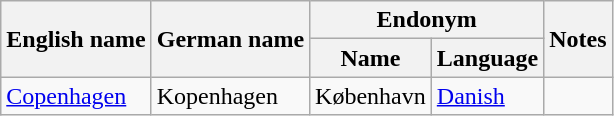<table class="wikitable sortable mw-collapsible">
<tr>
<th rowspan="2">English name</th>
<th rowspan="2">German name</th>
<th colspan="2">Endonym</th>
<th rowspan="2">Notes</th>
</tr>
<tr>
<th>Name</th>
<th>Language</th>
</tr>
<tr>
<td><a href='#'>Copenhagen</a></td>
<td>Kopenhagen</td>
<td>København</td>
<td><a href='#'>Danish</a></td>
<td></td>
</tr>
</table>
